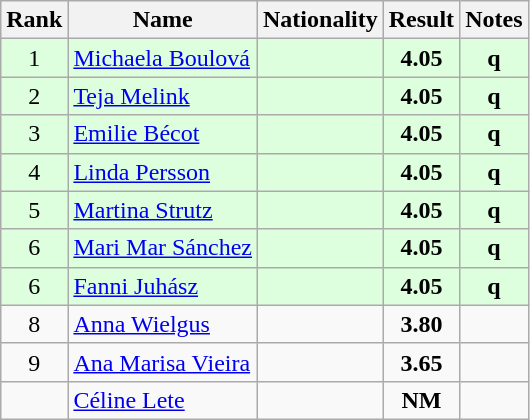<table class="wikitable sortable" style="text-align:center">
<tr>
<th>Rank</th>
<th>Name</th>
<th>Nationality</th>
<th>Result</th>
<th>Notes</th>
</tr>
<tr bgcolor=ddffdd>
<td>1</td>
<td align=left><a href='#'>Michaela Boulová</a></td>
<td align=left></td>
<td><strong>4.05</strong></td>
<td><strong>q</strong></td>
</tr>
<tr bgcolor=ddffdd>
<td>2</td>
<td align=left><a href='#'>Teja Melink</a></td>
<td align=left></td>
<td><strong>4.05</strong></td>
<td><strong>q</strong></td>
</tr>
<tr bgcolor=ddffdd>
<td>3</td>
<td align=left><a href='#'>Emilie Bécot</a></td>
<td align=left></td>
<td><strong>4.05</strong></td>
<td><strong>q</strong></td>
</tr>
<tr bgcolor=ddffdd>
<td>4</td>
<td align=left><a href='#'>Linda Persson</a></td>
<td align=left></td>
<td><strong>4.05</strong></td>
<td><strong>q</strong></td>
</tr>
<tr bgcolor=ddffdd>
<td>5</td>
<td align=left><a href='#'>Martina Strutz</a></td>
<td align=left></td>
<td><strong>4.05</strong></td>
<td><strong>q</strong></td>
</tr>
<tr bgcolor=ddffdd>
<td>6</td>
<td align=left><a href='#'>Mari Mar Sánchez</a></td>
<td align=left></td>
<td><strong>4.05</strong></td>
<td><strong>q</strong></td>
</tr>
<tr bgcolor=ddffdd>
<td>6</td>
<td align=left><a href='#'>Fanni Juhász</a></td>
<td align=left></td>
<td><strong>4.05</strong></td>
<td><strong>q</strong></td>
</tr>
<tr>
<td>8</td>
<td align=left><a href='#'>Anna Wielgus</a></td>
<td align=left></td>
<td><strong>3.80</strong></td>
<td></td>
</tr>
<tr>
<td>9</td>
<td align=left><a href='#'>Ana Marisa Vieira</a></td>
<td align=left></td>
<td><strong>3.65</strong></td>
<td></td>
</tr>
<tr>
<td></td>
<td align=left><a href='#'>Céline Lete</a></td>
<td align=left></td>
<td><strong>NM</strong></td>
<td></td>
</tr>
</table>
